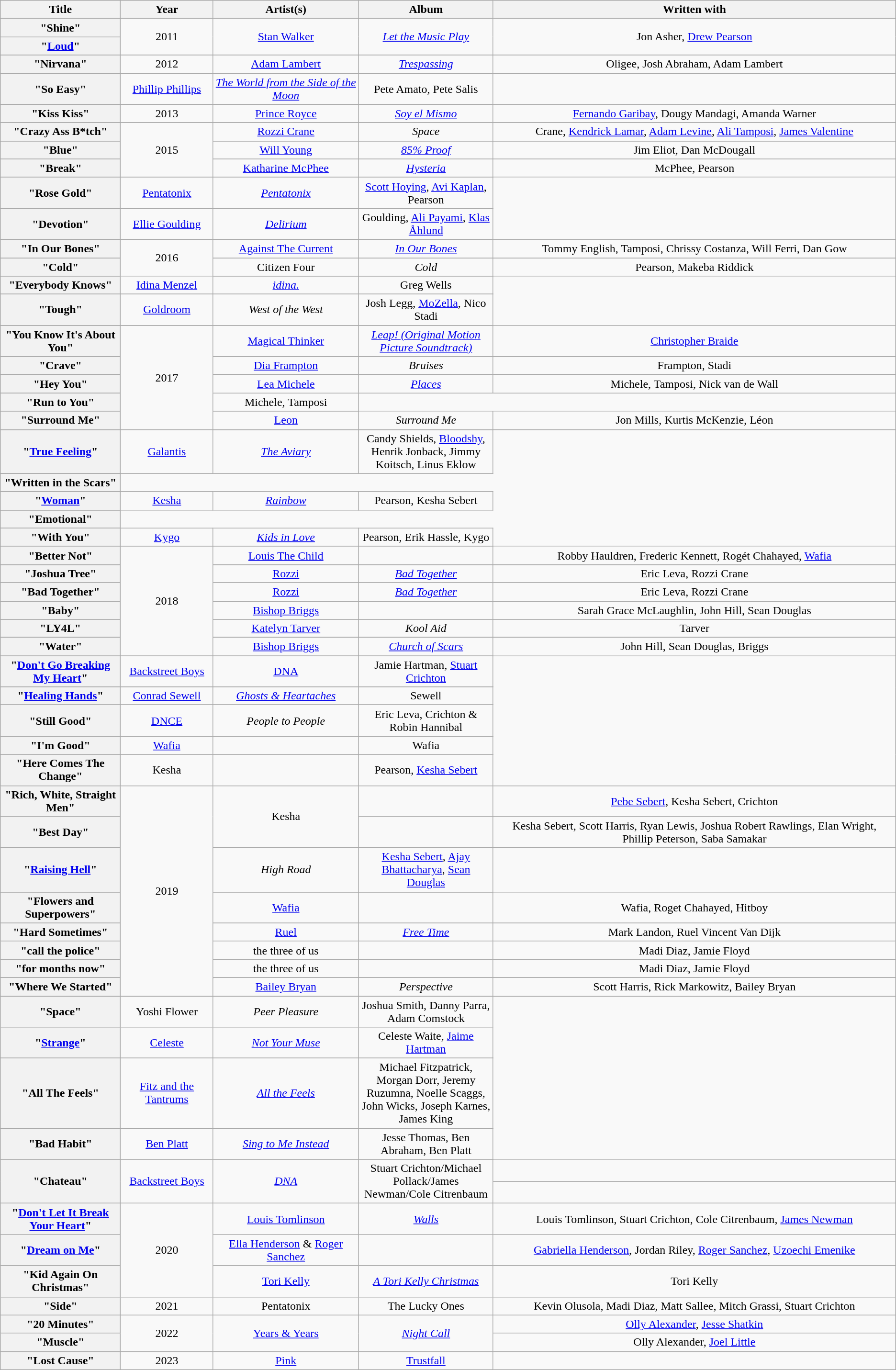<table class="wikitable plainrowheaders" style="text-align:center;">
<tr>
<th scope="col" style="width:160px;">Title</th>
<th scope="col">Year</th>
<th scope="col">Artist(s)</th>
<th scope="col" style="width:180px;">Album</th>
<th scope="col">Written with</th>
</tr>
<tr>
<th scope="row">"Shine"</th>
<td rowspan="2">2011</td>
<td rowspan="2"><a href='#'>Stan Walker</a></td>
<td rowspan="2"><em><a href='#'>Let the Music Play</a></em></td>
<td rowspan="2">Jon Asher, <a href='#'>Drew Pearson</a></td>
</tr>
<tr>
<th scope="row">"<a href='#'>Loud</a>"</th>
</tr>
<tr>
</tr>
<tr>
<th scope="row">"Nirvana"</th>
<td rowspan="2">2012</td>
<td><a href='#'>Adam Lambert</a></td>
<td><em><a href='#'>Trespassing</a></em></td>
<td>Oligee, Josh Abraham, Adam Lambert</td>
</tr>
<tr>
</tr>
<tr>
<th scope="row">"So Easy"</th>
<td><a href='#'>Phillip Phillips</a></td>
<td><em><a href='#'>The World from the Side of the Moon</a></em></td>
<td>Pete Amato, Pete Salis</td>
</tr>
<tr>
</tr>
<tr>
<th scope="row">"Kiss Kiss"</th>
<td>2013</td>
<td><a href='#'>Prince Royce</a></td>
<td><em><a href='#'>Soy el Mismo</a></em></td>
<td><a href='#'>Fernando Garibay</a>, Dougy Mandagi, Amanda Warner</td>
</tr>
<tr>
</tr>
<tr>
<th scope="row">"Crazy Ass B*tch"</th>
<td rowspan="5">2015</td>
<td><a href='#'>Rozzi Crane</a></td>
<td><em>Space</em></td>
<td>Crane, <a href='#'>Kendrick Lamar</a>, <a href='#'>Adam Levine</a>, <a href='#'>Ali Tamposi</a>, <a href='#'>James Valentine</a></td>
</tr>
<tr>
</tr>
<tr>
<th scope="row">"Blue"</th>
<td><a href='#'>Will Young</a></td>
<td><em><a href='#'>85% Proof</a></em></td>
<td>Jim Eliot, Dan McDougall</td>
</tr>
<tr>
</tr>
<tr>
<th scope="row">"Break"</th>
<td><a href='#'>Katharine McPhee</a></td>
<td><em><a href='#'>Hysteria</a></em></td>
<td>McPhee, Pearson</td>
</tr>
<tr>
</tr>
<tr>
<th scope="row">"Rose Gold"</th>
<td><a href='#'>Pentatonix</a></td>
<td><em><a href='#'>Pentatonix</a></em></td>
<td><a href='#'>Scott Hoying</a>, <a href='#'>Avi Kaplan</a>, Pearson</td>
</tr>
<tr>
</tr>
<tr>
<th scope="row">"Devotion"</th>
<td><a href='#'>Ellie Goulding</a></td>
<td><em><a href='#'>Delirium</a></em></td>
<td>Goulding, <a href='#'>Ali Payami</a>, <a href='#'>Klas Åhlund</a></td>
</tr>
<tr>
</tr>
<tr>
<th scope="row">"In Our Bones"</th>
<td rowspan="4">2016</td>
<td><a href='#'>Against The Current</a></td>
<td><em><a href='#'>In Our Bones</a></em></td>
<td>Tommy English, Tamposi, Chrissy Costanza, Will Ferri, Dan Gow</td>
</tr>
<tr>
</tr>
<tr>
<th scope="row">"Cold"</th>
<td>Citizen Four</td>
<td><em>Cold</em></td>
<td>Pearson, Makeba Riddick</td>
</tr>
<tr>
</tr>
<tr>
<th scope="row">"Everybody Knows"</th>
<td><a href='#'>Idina Menzel</a></td>
<td><em><a href='#'>idina.</a></em></td>
<td>Greg Wells</td>
</tr>
<tr>
</tr>
<tr>
<th scope="row">"Tough"</th>
<td><a href='#'>Goldroom</a></td>
<td><em>West of the West</em></td>
<td>Josh Legg, <a href='#'>MoZella</a>, Nico Stadi</td>
</tr>
<tr>
</tr>
<tr>
<th scope="row">"You Know It's About You"</th>
<td rowspan="10">2017</td>
<td><a href='#'>Magical Thinker</a></td>
<td><em><a href='#'>Leap! (Original Motion Picture Soundtrack)</a></em></td>
<td><a href='#'>Christopher Braide</a></td>
</tr>
<tr>
</tr>
<tr>
<th scope="row">"Crave"</th>
<td><a href='#'>Dia Frampton</a></td>
<td><em>Bruises</em></td>
<td>Frampton, Stadi</td>
</tr>
<tr>
</tr>
<tr>
<th scope="row">"Hey You"</th>
<td rowspan="2"><a href='#'>Lea Michele</a></td>
<td rowspan="2"><em><a href='#'>Places</a></em></td>
<td>Michele, Tamposi, Nick van de Wall</td>
</tr>
<tr>
</tr>
<tr>
<th scope="row">"Run to You"</th>
<td>Michele, Tamposi</td>
</tr>
<tr>
</tr>
<tr>
<th scope="row">"Surround Me"</th>
<td><a href='#'>Leon</a></td>
<td><em>Surround Me</em></td>
<td>Jon Mills, Kurtis McKenzie, Léon</td>
</tr>
<tr>
</tr>
<tr>
<th scope="row">"<a href='#'>True Feeling</a>"</th>
<td rowspan="2"><a href='#'>Galantis</a></td>
<td rowspan="2"><em><a href='#'>The Aviary</a></em></td>
<td rowspan="2">Candy Shields, <a href='#'>Bloodshy</a>, Henrik Jonback, Jimmy Koitsch, Linus Eklow</td>
</tr>
<tr>
</tr>
<tr>
<th scope="row">"Written in the Scars"</th>
</tr>
<tr>
</tr>
<tr>
<th scope="row">"<a href='#'>Woman</a>"</th>
<td rowspan="2"><a href='#'>Kesha</a></td>
<td rowspan="2"><em><a href='#'>Rainbow</a></em></td>
<td rowspan="2">Pearson, Kesha Sebert</td>
</tr>
<tr>
</tr>
<tr>
<th scope="row">"Emotional"</th>
</tr>
<tr>
</tr>
<tr>
<th scope="row">"With You"</th>
<td><a href='#'>Kygo</a></td>
<td><em><a href='#'>Kids in Love</a></em></td>
<td>Pearson, Erik Hassle, Kygo</td>
</tr>
<tr>
</tr>
<tr>
<th scope="row">"Better Not"</th>
<td rowspan="11">2018</td>
<td><a href='#'>Louis The Child</a></td>
<td></td>
<td>Robby Hauldren, Frederic Kennett, Rogét Chahayed, <a href='#'>Wafia</a></td>
</tr>
<tr>
</tr>
<tr>
<th scope="row">"Joshua Tree"</th>
<td><a href='#'>Rozzi</a></td>
<td><em><a href='#'>Bad Together</a></em></td>
<td>Eric Leva, Rozzi Crane</td>
</tr>
<tr>
</tr>
<tr>
<th scope="row">"Bad Together"</th>
<td><a href='#'>Rozzi</a></td>
<td><em><a href='#'>Bad Together</a></em></td>
<td>Eric Leva, Rozzi Crane</td>
</tr>
<tr>
</tr>
<tr>
<th scope="row">"Baby"</th>
<td><a href='#'>Bishop Briggs</a></td>
<td></td>
<td>Sarah Grace McLaughlin, John Hill, Sean Douglas</td>
</tr>
<tr>
</tr>
<tr>
<th scope="row">"LY4L"</th>
<td><a href='#'>Katelyn Tarver</a></td>
<td><em>Kool Aid</em></td>
<td>Tarver</td>
</tr>
<tr>
</tr>
<tr>
<th scope="row">"Water"</th>
<td><a href='#'>Bishop Briggs</a></td>
<td><em><a href='#'>Church of Scars</a></em></td>
<td>John Hill, Sean Douglas, Briggs</td>
</tr>
<tr>
</tr>
<tr>
<th scope="row">"<a href='#'>Don't Go Breaking My Heart</a>"</th>
<td><a href='#'>Backstreet Boys</a></td>
<td><a href='#'>DNA</a></td>
<td>Jamie Hartman, <a href='#'>Stuart Crichton</a></td>
</tr>
<tr>
</tr>
<tr>
<th scope="row">"<a href='#'>Healing Hands</a>"</th>
<td><a href='#'>Conrad Sewell</a></td>
<td><em><a href='#'>Ghosts & Heartaches</a></em></td>
<td>Sewell</td>
</tr>
<tr>
</tr>
<tr>
<th scope="row">"Still Good"</th>
<td><a href='#'>DNCE</a></td>
<td><em>People to People</em></td>
<td>Eric Leva, Crichton & Robin Hannibal</td>
</tr>
<tr>
</tr>
<tr>
<th scope="row">"I'm Good"</th>
<td><a href='#'>Wafia</a></td>
<td></td>
<td>Wafia</td>
</tr>
<tr>
</tr>
<tr>
<th scope="row">"Here Comes The Change"</th>
<td>Kesha</td>
<td></td>
<td>Pearson, <a href='#'>Kesha Sebert</a></td>
</tr>
<tr>
<th scope="row">"Rich, White, Straight Men"</th>
<td rowspan="15">2019</td>
<td rowspan="3">Kesha</td>
<td></td>
<td><a href='#'>Pebe Sebert</a>, Kesha Sebert, Crichton</td>
</tr>
<tr>
</tr>
<tr>
<th scope="row">"Best Day"</th>
<td></td>
<td>Kesha Sebert, Scott Harris, Ryan Lewis, Joshua Robert Rawlings, Elan Wright, Phillip Peterson, Saba Samakar</td>
</tr>
<tr>
</tr>
<tr>
<th scope="row">"<a href='#'>Raising Hell</a>"</th>
<td><em>High Road</em></td>
<td><a href='#'>Kesha Sebert</a>, <a href='#'>Ajay Bhattacharya</a>, <a href='#'>Sean Douglas</a></td>
</tr>
<tr>
</tr>
<tr>
<th scope="row">"Flowers and Superpowers"</th>
<td><a href='#'>Wafia</a></td>
<td></td>
<td>Wafia, Roget Chahayed, Hitboy</td>
</tr>
<tr>
</tr>
<tr>
<th scope="row">"Hard Sometimes"</th>
<td><a href='#'>Ruel</a></td>
<td><em><a href='#'>Free Time</a></em></td>
<td>Mark Landon, Ruel Vincent Van Dijk</td>
</tr>
<tr>
<th scope="row">"call the police"</th>
<td>the three of us</td>
<td></td>
<td>Madi Diaz, Jamie Floyd</td>
</tr>
<tr>
</tr>
<tr>
<th scope="row">"for months now"</th>
<td>the three of us</td>
<td></td>
<td>Madi Diaz, Jamie Floyd</td>
</tr>
<tr>
</tr>
<tr>
</tr>
<tr>
<th scope="row">"Where We Started"</th>
<td><a href='#'>Bailey Bryan</a></td>
<td><em>Perspective</em></td>
<td>Scott Harris, Rick Markowitz, Bailey Bryan</td>
</tr>
<tr>
</tr>
<tr>
<th scope="row">"Space"</th>
<td>Yoshi Flower</td>
<td><em>Peer Pleasure</em></td>
<td>Joshua Smith, Danny Parra, Adam Comstock</td>
</tr>
<tr>
<th scope="row">"<a href='#'>Strange</a>"</th>
<td><a href='#'>Celeste</a></td>
<td><em><a href='#'>Not Your Muse</a></em></td>
<td>Celeste Waite, <a href='#'>Jaime Hartman</a></td>
</tr>
<tr>
</tr>
<tr>
<th scope="row">"All The Feels"</th>
<td><a href='#'>Fitz and the Tantrums</a></td>
<td><em><a href='#'>All the Feels</a></em></td>
<td>Michael Fitzpatrick, Morgan Dorr, Jeremy Ruzumna, Noelle Scaggs, John Wicks, Joseph Karnes, James King</td>
</tr>
<tr>
</tr>
<tr>
<th scope="row">"Bad Habit"</th>
<td><a href='#'>Ben Platt</a></td>
<td><em><a href='#'>Sing to Me Instead</a></em></td>
<td>Jesse Thomas, Ben Abraham, Ben Platt</td>
</tr>
<tr>
</tr>
<tr>
</tr>
<tr>
<th rowspan="3" scope="row">"Chateau"</th>
<td rowspan="3"><a href='#'>Backstreet Boys</a></td>
<td rowspan="3"><em><a href='#'>DNA</a></em></td>
<td rowspan="3">Stuart Crichton/Michael Pollack/James Newman/Cole Citrenbaum</td>
</tr>
<tr>
<td></td>
</tr>
<tr>
<td></td>
</tr>
<tr>
<th scope="row">"<a href='#'>Don't Let It Break Your Heart</a>"</th>
<td rowspan="3">2020</td>
<td><a href='#'>Louis Tomlinson</a></td>
<td><em><a href='#'>Walls</a></em></td>
<td>Louis Tomlinson, Stuart Crichton, Cole Citrenbaum, <a href='#'>James Newman</a></td>
</tr>
<tr>
<th scope="row">"<a href='#'>Dream on Me</a>"</th>
<td><a href='#'>Ella Henderson</a> & <a href='#'>Roger Sanchez</a></td>
<td></td>
<td><a href='#'>Gabriella Henderson</a>, Jordan Riley, <a href='#'>Roger Sanchez</a>, <a href='#'>Uzoechi Emenike</a></td>
</tr>
<tr>
<th scope="row">"Kid Again On Christmas"</th>
<td><a href='#'>Tori Kelly</a></td>
<td><em><a href='#'>A Tori Kelly Christmas</a></em></td>
<td>Tori Kelly</td>
</tr>
<tr>
<th>"Side"</th>
<td>2021</td>
<td>Pentatonix</td>
<td>The Lucky Ones</td>
<td>Kevin Olusola, Madi Diaz, Matt Sallee, Mitch Grassi, Stuart Crichton</td>
</tr>
<tr>
<th scope="row">"20 Minutes"</th>
<td rowspan="2">2022</td>
<td rowspan="2"><a href='#'>Years & Years</a></td>
<td rowspan="2"><em><a href='#'>Night Call</a></em></td>
<td><a href='#'>Olly Alexander</a>, <a href='#'>Jesse Shatkin</a></td>
</tr>
<tr>
<th scope="row">"Muscle"</th>
<td>Olly Alexander, <a href='#'>Joel Little</a></td>
</tr>
<tr>
<th scope="row">"Lost Cause"</th>
<td>2023</td>
<td><a href='#'>Pink</a></td>
<td><a href='#'>Trustfall</a></td>
<td></td>
</tr>
</table>
